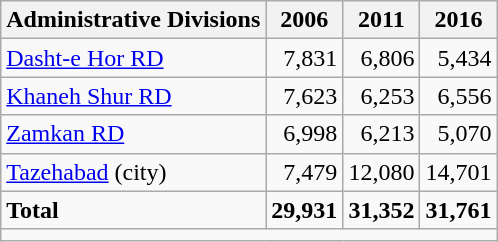<table class="wikitable">
<tr>
<th>Administrative Divisions</th>
<th>2006</th>
<th>2011</th>
<th>2016</th>
</tr>
<tr>
<td><a href='#'>Dasht-e Hor RD</a></td>
<td style="text-align: right;">7,831</td>
<td style="text-align: right;">6,806</td>
<td style="text-align: right;">5,434</td>
</tr>
<tr>
<td><a href='#'>Khaneh Shur RD</a></td>
<td style="text-align: right;">7,623</td>
<td style="text-align: right;">6,253</td>
<td style="text-align: right;">6,556</td>
</tr>
<tr>
<td><a href='#'>Zamkan RD</a></td>
<td style="text-align: right;">6,998</td>
<td style="text-align: right;">6,213</td>
<td style="text-align: right;">5,070</td>
</tr>
<tr>
<td><a href='#'>Tazehabad</a> (city)</td>
<td style="text-align: right;">7,479</td>
<td style="text-align: right;">12,080</td>
<td style="text-align: right;">14,701</td>
</tr>
<tr>
<td><strong>Total</strong></td>
<td style="text-align: right;"><strong>29,931</strong></td>
<td style="text-align: right;"><strong>31,352</strong></td>
<td style="text-align: right;"><strong>31,761</strong></td>
</tr>
<tr>
<td colspan=4></td>
</tr>
</table>
